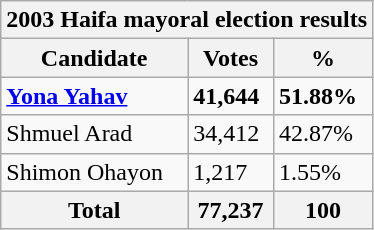<table class="wikitable sortable">
<tr>
<th colspan="3"><strong>2003 Haifa mayoral election results</strong></th>
</tr>
<tr>
<th>Candidate</th>
<th>Votes</th>
<th>%</th>
</tr>
<tr>
<td><strong><a href='#'>Yona Yahav</a></strong></td>
<td><strong>41,644</strong></td>
<td><strong>51.88%</strong></td>
</tr>
<tr>
<td>Shmuel Arad</td>
<td>34,412</td>
<td>42.87%</td>
</tr>
<tr>
<td>Shimon Ohayon</td>
<td>1,217</td>
<td>1.55%</td>
</tr>
<tr>
<th>Total</th>
<th>77,237</th>
<th>100</th>
</tr>
</table>
